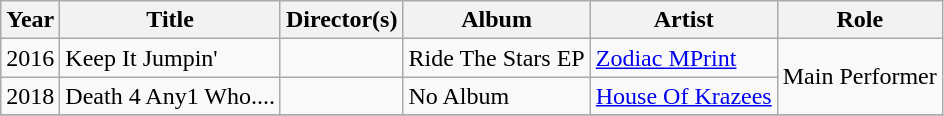<table class="wikitable" border="1">
<tr>
<th>Year</th>
<th>Title</th>
<th>Director(s)</th>
<th>Album</th>
<th>Artist</th>
<th>Role</th>
</tr>
<tr>
<td>2016</td>
<td>Keep It Jumpin'</td>
<td></td>
<td>Ride The Stars EP</td>
<td><a href='#'>Zodiac MPrint</a></td>
<td rowspan="2">Main Performer</td>
</tr>
<tr>
<td>2018</td>
<td>Death 4 Any1 Who....</td>
<td></td>
<td>No Album</td>
<td><a href='#'>House Of Krazees</a></td>
</tr>
<tr>
</tr>
</table>
